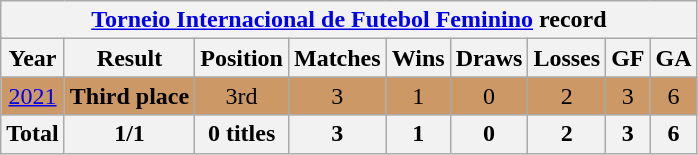<table class="wikitable" style="text-align: center;">
<tr>
<th colspan=9> <a href='#'>Torneio Internacional de Futebol Feminino</a> record</th>
</tr>
<tr>
<th>Year</th>
<th>Result</th>
<th>Position</th>
<th>Matches</th>
<th>Wins</th>
<th>Draws</th>
<th>Losses</th>
<th>GF</th>
<th>GA</th>
</tr>
<tr bgcolor="CC9966">
<td> <a href='#'>2021</a></td>
<td><strong>Third place</strong></td>
<td>3rd</td>
<td>3</td>
<td>1</td>
<td>0</td>
<td>2</td>
<td>3</td>
<td>6</td>
</tr>
<tr>
<th>Total</th>
<th>1/1</th>
<th>0 titles</th>
<th>3</th>
<th>1</th>
<th>0</th>
<th>2</th>
<th>3</th>
<th>6</th>
</tr>
</table>
